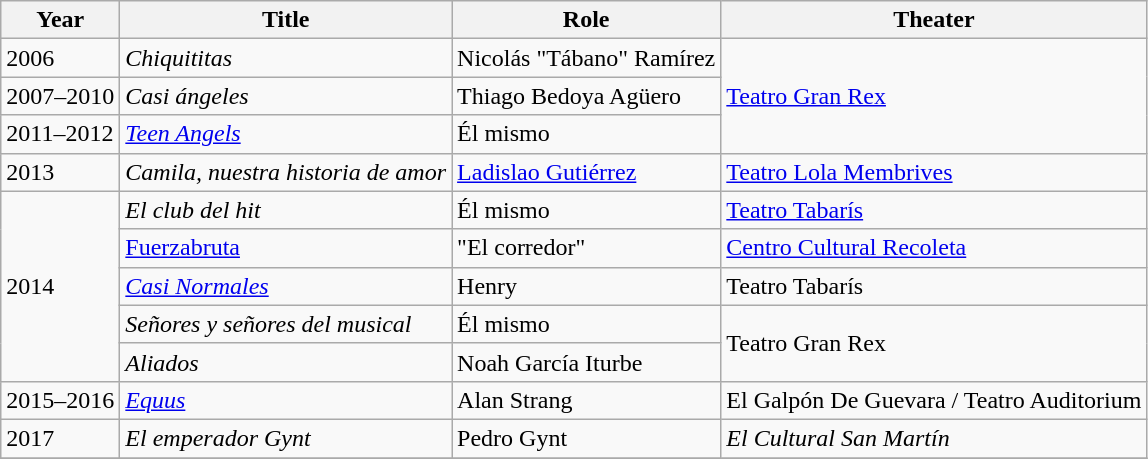<table class="wikitable">
<tr>
<th>Year</th>
<th>Title</th>
<th>Role</th>
<th>Theater</th>
</tr>
<tr>
<td>2006</td>
<td><em>Chiquititas</em></td>
<td>Nicolás "Tábano" Ramírez</td>
<td rowspan="3"><a href='#'>Teatro Gran Rex</a></td>
</tr>
<tr>
<td>2007–2010</td>
<td><em>Casi ángeles</em></td>
<td>Thiago Bedoya Agüero</td>
</tr>
<tr>
<td>2011–2012</td>
<td><em><a href='#'>Teen Angels</a></em></td>
<td>Él mismo</td>
</tr>
<tr>
<td>2013</td>
<td><em>Camila, nuestra historia de amor</em></td>
<td><a href='#'>Ladislao Gutiérrez</a></td>
<td><a href='#'>Teatro Lola Membrives</a></td>
</tr>
<tr>
<td rowspan="5">2014</td>
<td><em>El club del hit</em></td>
<td>Él mismo</td>
<td><a href='#'>Teatro Tabarís</a></td>
</tr>
<tr>
<td><a href='#'>Fuerzabruta</a></td>
<td>"El corredor"</td>
<td><a href='#'>Centro Cultural Recoleta</a></td>
</tr>
<tr>
<td><em><a href='#'>Casi Normales</a></em></td>
<td>Henry</td>
<td>Teatro Tabarís</td>
</tr>
<tr>
<td><em>Señores y señores del musical</em></td>
<td>Él mismo</td>
<td rowspan="2">Teatro Gran Rex</td>
</tr>
<tr>
<td><em>Aliados</em></td>
<td>Noah García Iturbe</td>
</tr>
<tr>
<td>2015–2016</td>
<td><em><a href='#'>Equus</a></em></td>
<td>Alan Strang</td>
<td>El Galpón De Guevara / Teatro Auditorium</td>
</tr>
<tr>
<td>2017</td>
<td><em>El emperador Gynt</em></td>
<td>Pedro Gynt</td>
<td><em>El Cultural San Martín</em></td>
</tr>
<tr>
</tr>
</table>
